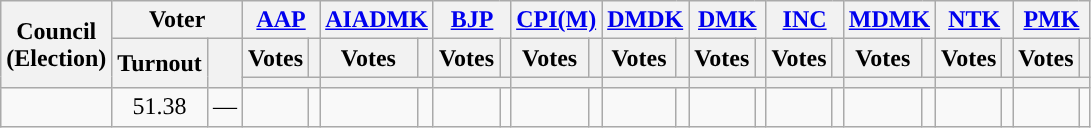<table class="wikitable sortable" style="text-align:center">
<tr>
<th rowspan="3">Council<br>(Election)</th>
<th colspan="2">Voter</th>
<th colspan="2"><a href='#'>AAP</a></th>
<th colspan="2"><a href='#'>AIADMK</a></th>
<th colspan="2"><a href='#'>BJP</a></th>
<th colspan="2"><a href='#'>CPI(M)</a></th>
<th colspan="2"><a href='#'>DMDK</a></th>
<th colspan="2"><a href='#'>DMK</a></th>
<th colspan="2"><a href='#'>INC</a></th>
<th colspan="2"><a href='#'>MDMK</a></th>
<th colspan="2"><a href='#'>NTK</a></th>
<th colspan="2"><a href='#'>PMK</a></th>
</tr>
<tr>
<th rowspan="2">Turnout</th>
<th rowspan="2"></th>
<th>Votes</th>
<th></th>
<th>Votes</th>
<th></th>
<th>Votes</th>
<th></th>
<th>Votes</th>
<th></th>
<th>Votes</th>
<th></th>
<th>Votes</th>
<th></th>
<th>Votes</th>
<th></th>
<th>Votes</th>
<th></th>
<th>Votes</th>
<th></th>
<th>Votes</th>
<th></th>
</tr>
<tr style="height:6px;">
<th colspan="2" style="background:"></th>
<th colspan="2" style="background:"></th>
<th colspan="2" style="background:"></th>
<th colspan="2" style="background:"></th>
<th colspan="2" style="background:"></th>
<th colspan="2" style="background:"></th>
<th colspan="2" style="background:"></th>
<th colspan="2" style="background:"></th>
<th colspan="2" style="background:"></th>
<th colspan="2" style="background:"></th>
</tr>
<tr>
<td></td>
<td>51.38</td>
<td>—</td>
<td></td>
<td></td>
<td></td>
<td></td>
<td></td>
<td></td>
<td></td>
<td></td>
<td></td>
<td></td>
<td></td>
<td></td>
<td></td>
<td></td>
<td></td>
<td></td>
<td></td>
<td></td>
<td></td>
<td></td>
</tr>
</table>
